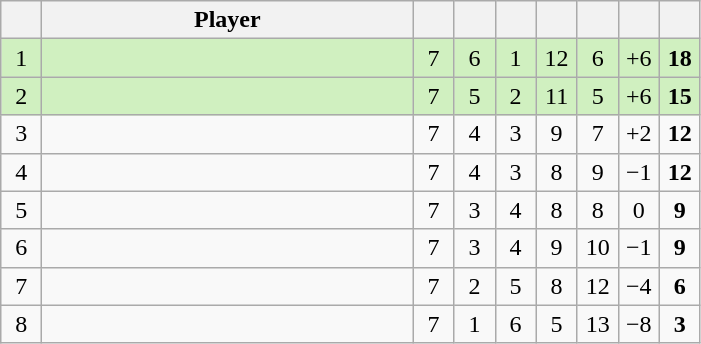<table class="wikitable" style="text-align:center; margin: 1em auto 1em auto, align:left">
<tr>
<th width=20></th>
<th width=240>Player</th>
<th width=20></th>
<th width=20></th>
<th width=20></th>
<th width=20></th>
<th width=20></th>
<th width=20></th>
<th width=20></th>
</tr>
<tr style="background:#D0F0C0;">
<td>1</td>
<td align=left></td>
<td>7</td>
<td>6</td>
<td>1</td>
<td>12</td>
<td>6</td>
<td>+6</td>
<td><strong>18</strong></td>
</tr>
<tr style="background:#D0F0C0;">
<td>2</td>
<td align=left></td>
<td>7</td>
<td>5</td>
<td>2</td>
<td>11</td>
<td>5</td>
<td>+6</td>
<td><strong>15</strong></td>
</tr>
<tr style=>
<td>3</td>
<td align=left></td>
<td>7</td>
<td>4</td>
<td>3</td>
<td>9</td>
<td>7</td>
<td>+2</td>
<td><strong>12</strong></td>
</tr>
<tr style=>
<td>4</td>
<td align=left></td>
<td>7</td>
<td>4</td>
<td>3</td>
<td>8</td>
<td>9</td>
<td>−1</td>
<td><strong>12</strong></td>
</tr>
<tr style=>
<td>5</td>
<td align=left></td>
<td>7</td>
<td>3</td>
<td>4</td>
<td>8</td>
<td>8</td>
<td>0</td>
<td><strong>9</strong></td>
</tr>
<tr style=>
<td>6</td>
<td align=left></td>
<td>7</td>
<td>3</td>
<td>4</td>
<td>9</td>
<td>10</td>
<td>−1</td>
<td><strong>9</strong></td>
</tr>
<tr style=>
<td>7</td>
<td align=left></td>
<td>7</td>
<td>2</td>
<td>5</td>
<td>8</td>
<td>12</td>
<td>−4</td>
<td><strong>6</strong></td>
</tr>
<tr style=>
<td>8</td>
<td align=left></td>
<td>7</td>
<td>1</td>
<td>6</td>
<td>5</td>
<td>13</td>
<td>−8</td>
<td><strong>3</strong></td>
</tr>
</table>
